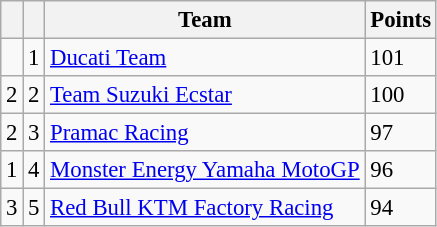<table class="wikitable" style="font-size: 95%;">
<tr>
<th></th>
<th></th>
<th>Team</th>
<th>Points</th>
</tr>
<tr>
<td></td>
<td align=center>1</td>
<td> <a href='#'>Ducati Team</a></td>
<td align=left>101</td>
</tr>
<tr>
<td> 2</td>
<td align=center>2</td>
<td> <a href='#'>Team Suzuki Ecstar</a></td>
<td align=left>100</td>
</tr>
<tr>
<td> 2</td>
<td align=center>3</td>
<td> <a href='#'>Pramac Racing</a></td>
<td align=left>97</td>
</tr>
<tr>
<td> 1</td>
<td align=center>4</td>
<td> <a href='#'>Monster Energy Yamaha MotoGP</a></td>
<td align=left>96</td>
</tr>
<tr>
<td> 3</td>
<td align=center>5</td>
<td> <a href='#'>Red Bull KTM Factory Racing</a></td>
<td align=left>94</td>
</tr>
</table>
